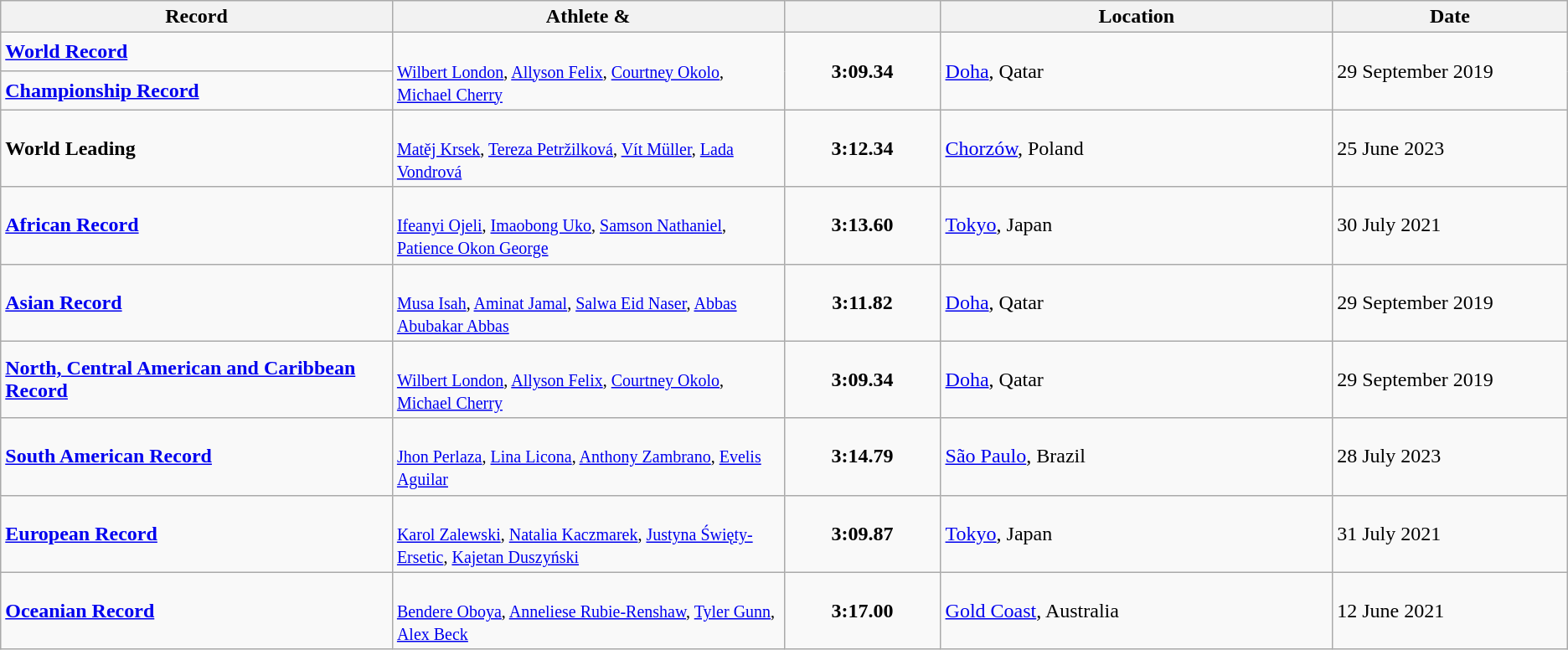<table class="wikitable">
<tr>
<th width=25% align=center>Record</th>
<th width=25% align=center>Athlete & </th>
<th width=10% align=center></th>
<th width=25% align=center>Location</th>
<th width=15% align=center>Date</th>
</tr>
<tr>
<td><strong><a href='#'>World Record</a></strong></td>
<td rowspan=2><br><small><a href='#'>Wilbert London</a>, <a href='#'>Allyson Felix</a>, <a href='#'>Courtney Okolo</a>, <a href='#'>Michael Cherry</a></small></td>
<td align=center rowspan=2><strong>3:09.34</strong></td>
<td rowspan=2><a href='#'>Doha</a>, Qatar</td>
<td rowspan=2>29 September 2019</td>
</tr>
<tr>
<td><strong><a href='#'>Championship Record</a></strong></td>
</tr>
<tr>
<td><strong>World Leading</strong></td>
<td><br><small><a href='#'>Matěj Krsek</a>, <a href='#'>Tereza Petržilková</a>, <a href='#'>Vít Müller</a>, <a href='#'>Lada Vondrová</a></small></td>
<td align=center><strong>3:12.34 </strong></td>
<td><a href='#'>Chorzów</a>, Poland</td>
<td>25 June 2023</td>
</tr>
<tr>
<td><strong><a href='#'>African Record</a></strong></td>
<td><br><small><a href='#'>Ifeanyi Ojeli</a>, <a href='#'>Imaobong Uko</a>, <a href='#'>Samson Nathaniel</a>, <a href='#'>Patience Okon George</a></small></td>
<td align=center><strong>3:13.60</strong></td>
<td><a href='#'>Tokyo</a>, Japan</td>
<td>30 July 2021</td>
</tr>
<tr>
<td><strong><a href='#'>Asian Record</a></strong></td>
<td><br><small><a href='#'>Musa Isah</a>, <a href='#'>Aminat Jamal</a>, <a href='#'>Salwa Eid Naser</a>, <a href='#'>Abbas Abubakar Abbas</a></small></td>
<td align=center><strong>3:11.82</strong></td>
<td><a href='#'>Doha</a>, Qatar</td>
<td>29 September 2019</td>
</tr>
<tr>
<td><strong><a href='#'>North, Central American and Caribbean Record</a></strong></td>
<td><br><small><a href='#'>Wilbert London</a>, <a href='#'>Allyson Felix</a>, <a href='#'>Courtney Okolo</a>, <a href='#'>Michael Cherry</a></small></td>
<td align=center><strong>3:09.34</strong></td>
<td><a href='#'>Doha</a>, Qatar</td>
<td>29 September 2019</td>
</tr>
<tr>
<td><strong><a href='#'>South American Record</a></strong></td>
<td><br><small><a href='#'>Jhon Perlaza</a>, <a href='#'>Lina Licona</a>, <a href='#'>Anthony Zambrano</a>, <a href='#'>Evelis Aguilar</a></small></td>
<td align=center><strong>3:14.79</strong></td>
<td><a href='#'>São Paulo</a>, Brazil</td>
<td>28 July 2023</td>
</tr>
<tr>
<td><strong><a href='#'>European Record</a></strong></td>
<td><br><small><a href='#'>Karol Zalewski</a>, <a href='#'>Natalia Kaczmarek</a>, <a href='#'>Justyna Święty-Ersetic</a>, <a href='#'>Kajetan Duszyński</a></small></td>
<td align=center><strong>3:09.87</strong></td>
<td><a href='#'>Tokyo</a>, Japan</td>
<td>31 July 2021</td>
</tr>
<tr>
<td><strong><a href='#'>Oceanian Record</a></strong></td>
<td><br><small><a href='#'>Bendere Oboya</a>, <a href='#'>Anneliese Rubie-Renshaw</a>, <a href='#'>Tyler Gunn</a>, <a href='#'>Alex Beck</a></small></td>
<td align=center><strong>3:17.00</strong></td>
<td><a href='#'>Gold Coast</a>, Australia</td>
<td>12 June 2021</td>
</tr>
</table>
